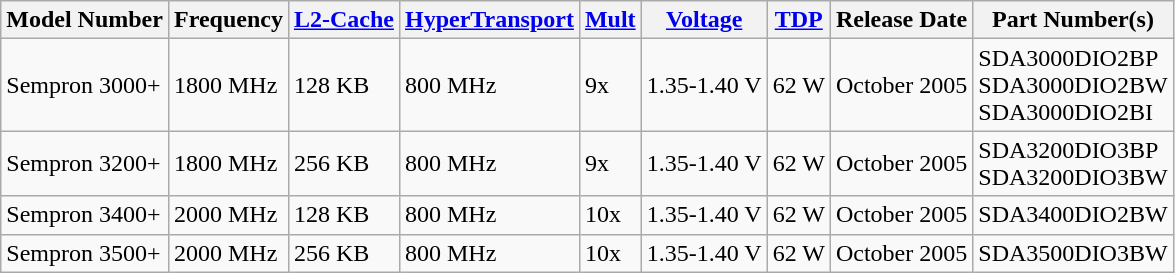<table class="wikitable">
<tr>
<th>Model Number</th>
<th>Frequency</th>
<th><a href='#'>L2-Cache</a></th>
<th><a href='#'>HyperTransport</a></th>
<th><a href='#'>Mult</a></th>
<th><a href='#'>Voltage</a></th>
<th><a href='#'>TDP</a></th>
<th>Release Date</th>
<th>Part Number(s)</th>
</tr>
<tr>
<td>Sempron 3000+</td>
<td>1800 MHz</td>
<td>128 KB</td>
<td>800 MHz</td>
<td>9x</td>
<td>1.35-1.40 V</td>
<td>62 W</td>
<td>October 2005</td>
<td>SDA3000DIO2BP<br>SDA3000DIO2BW<br>SDA3000DIO2BI</td>
</tr>
<tr>
<td>Sempron 3200+</td>
<td>1800 MHz</td>
<td>256 KB</td>
<td>800 MHz</td>
<td>9x</td>
<td>1.35-1.40 V</td>
<td>62 W</td>
<td>October 2005</td>
<td>SDA3200DIO3BP<br>SDA3200DIO3BW</td>
</tr>
<tr>
<td>Sempron 3400+</td>
<td>2000 MHz</td>
<td>128 KB</td>
<td>800 MHz</td>
<td>10x</td>
<td>1.35-1.40 V</td>
<td>62 W</td>
<td>October 2005</td>
<td>SDA3400DIO2BW</td>
</tr>
<tr>
<td>Sempron 3500+</td>
<td>2000 MHz</td>
<td>256 KB</td>
<td>800 MHz</td>
<td>10x</td>
<td>1.35-1.40 V</td>
<td>62 W</td>
<td>October 2005</td>
<td>SDA3500DIO3BW</td>
</tr>
</table>
